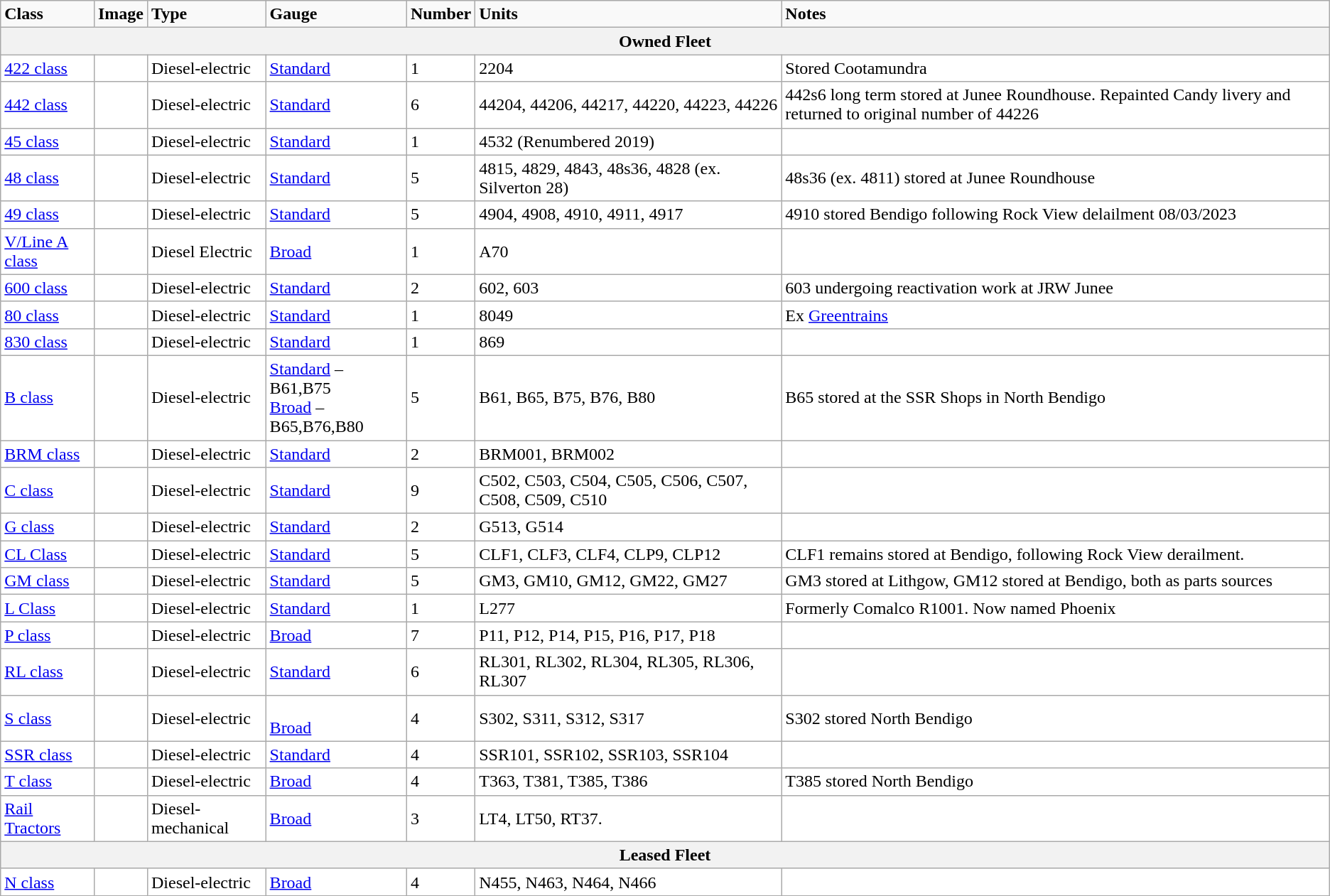<table class="wikitable sortable">
<tr style="background:#f9f9f9;">
<td><strong>Class</strong></td>
<td><strong>Image</strong></td>
<td><strong>Type</strong></td>
<td><strong>Gauge</strong></td>
<td><strong>Number</strong></td>
<td><strong>Units</strong></td>
<td><strong>Notes</strong></td>
</tr>
<tr>
<th colspan="8"><strong>Owned Fleet</strong></th>
</tr>
<tr bgcolor="#FFFFFF">
<td><a href='#'>422 class</a></td>
<td></td>
<td>Diesel-electric</td>
<td><a href='#'>Standard</a></td>
<td>1</td>
<td>2204</td>
<td>Stored Cootamundra</td>
</tr>
<tr bgcolor="#FFFFFF">
<td><a href='#'>442 class</a></td>
<td></td>
<td>Diesel-electric</td>
<td><a href='#'>Standard</a></td>
<td>6</td>
<td>44204, 44206, 44217, 44220, 44223, 44226</td>
<td>442s6 long term stored at Junee Roundhouse. Repainted Candy livery and returned to original number of 44226</td>
</tr>
<tr bgcolor="#FFFFFF">
<td><a href='#'>45 class</a></td>
<td></td>
<td>Diesel-electric</td>
<td><a href='#'>Standard</a></td>
<td>1</td>
<td>4532 (Renumbered 2019)</td>
<td></td>
</tr>
<tr bgcolor="#FFFFFF">
<td><a href='#'>48 class</a></td>
<td></td>
<td>Diesel-electric</td>
<td><a href='#'>Standard</a></td>
<td>5</td>
<td>4815, 4829, 4843, 48s36, 4828 (ex. Silverton 28)</td>
<td>48s36 (ex. 4811) stored at Junee Roundhouse</td>
</tr>
<tr bgcolor="#FFFFFF">
<td><a href='#'>49 class</a></td>
<td></td>
<td>Diesel-electric</td>
<td><a href='#'>Standard</a></td>
<td>5</td>
<td>4904, 4908, 4910, 4911, 4917</td>
<td>4910 stored Bendigo following Rock View delailment 08/03/2023</td>
</tr>
<tr bgcolor="#FFFFFF">
<td><a href='#'>V/Line A class</a></td>
<td></td>
<td>Diesel Electric</td>
<td><a href='#'>Broad</a></td>
<td>1</td>
<td>A70</td>
<td></td>
</tr>
<tr bgcolor="#FFFFFF">
<td><a href='#'>600 class</a></td>
<td></td>
<td>Diesel-electric</td>
<td><a href='#'>Standard</a></td>
<td>2</td>
<td>602, 603</td>
<td>603 undergoing reactivation work at JRW Junee</td>
</tr>
<tr bgcolor="#FFFFFF">
<td><a href='#'>80 class</a></td>
<td></td>
<td>Diesel-electric</td>
<td><a href='#'>Standard</a></td>
<td>1</td>
<td>8049</td>
<td>Ex <a href='#'>Greentrains</a></td>
</tr>
<tr bgcolor="#FFFFFF">
<td><a href='#'>830 class</a></td>
<td></td>
<td>Diesel-electric</td>
<td><a href='#'>Standard</a></td>
<td>1</td>
<td>869</td>
<td></td>
</tr>
<tr bgcolor="#FFFFFF">
<td><a href='#'>B class</a></td>
<td></td>
<td>Diesel-electric</td>
<td><a href='#'>Standard</a> – B61,B75<br><a href='#'>Broad</a> – B65,B76,B80</td>
<td>5</td>
<td>B61, B65, B75, B76, B80</td>
<td>B65 stored at the SSR Shops in North Bendigo</td>
</tr>
<tr bgcolor="#FFFFFF">
<td><a href='#'>BRM class</a></td>
<td></td>
<td>Diesel-electric</td>
<td><a href='#'>Standard</a></td>
<td>2</td>
<td>BRM001, BRM002</td>
<td></td>
</tr>
<tr bgcolor="#FFFFFF">
<td><a href='#'>C class</a></td>
<td></td>
<td>Diesel-electric</td>
<td><a href='#'>Standard</a></td>
<td>9</td>
<td>C502, C503, C504, C505, C506, C507, C508, C509, C510</td>
<td></td>
</tr>
<tr bgcolor="#FFFFFF">
<td><a href='#'>G class</a></td>
<td></td>
<td>Diesel-electric</td>
<td><a href='#'>Standard</a></td>
<td>2</td>
<td>G513, G514</td>
<td></td>
</tr>
<tr bgcolor="#FFFFFF">
<td><a href='#'>CL Class</a></td>
<td></td>
<td>Diesel-electric</td>
<td><a href='#'>Standard</a></td>
<td>5</td>
<td>CLF1, CLF3, CLF4, CLP9, CLP12</td>
<td>CLF1 remains stored at Bendigo, following Rock View derailment.</td>
</tr>
<tr bgcolor="#FFFFFF">
<td><a href='#'>GM class</a></td>
<td></td>
<td>Diesel-electric</td>
<td><a href='#'>Standard</a></td>
<td>5</td>
<td>GM3, GM10, GM12, GM22, GM27</td>
<td>GM3 stored at Lithgow, GM12 stored at Bendigo, both as parts sources</td>
</tr>
<tr bgcolor="#FFFFFF">
<td><a href='#'>L Class</a></td>
<td></td>
<td>Diesel-electric</td>
<td><a href='#'>Standard</a></td>
<td>1</td>
<td>L277</td>
<td>Formerly Comalco R1001. Now named Phoenix</td>
</tr>
<tr bgcolor="#FFFFFF">
<td><a href='#'>P class</a></td>
<td></td>
<td>Diesel-electric</td>
<td><a href='#'>Broad</a></td>
<td>7</td>
<td>P11, P12, P14, P15, P16, P17, P18</td>
<td></td>
</tr>
<tr bgcolor="#FFFFFF">
<td><a href='#'>RL class</a></td>
<td></td>
<td>Diesel-electric</td>
<td><a href='#'>Standard</a></td>
<td>6</td>
<td>RL301, RL302, RL304, RL305, RL306, RL307</td>
<td></td>
</tr>
<tr bgcolor="#FFFFFF">
<td><a href='#'>S class</a></td>
<td></td>
<td>Diesel-electric</td>
<td><br><a href='#'>Broad</a></td>
<td>4</td>
<td>S302, S311, S312, S317</td>
<td>S302 stored North Bendigo</td>
</tr>
<tr bgcolor="#FFFFFF">
<td><a href='#'>SSR class</a></td>
<td></td>
<td>Diesel-electric</td>
<td><a href='#'>Standard</a></td>
<td>4</td>
<td>SSR101, SSR102, SSR103, SSR104</td>
<td></td>
</tr>
<tr bgcolor="#FFFFFF">
<td><a href='#'>T class</a></td>
<td></td>
<td>Diesel-electric</td>
<td><a href='#'>Broad</a></td>
<td>4</td>
<td>T363, T381, T385, T386</td>
<td>T385 stored North Bendigo</td>
</tr>
<tr bgcolor="#FFFFFF">
<td><a href='#'>Rail Tractors</a></td>
<td></td>
<td>Diesel-mechanical</td>
<td><a href='#'>Broad</a></td>
<td>3</td>
<td>LT4, LT50, RT37.</td>
<td></td>
</tr>
<tr>
<th colspan="8"><strong>Leased Fleet</strong></th>
</tr>
<tr bgcolor="#FFFFFF">
<td><a href='#'>N class</a></td>
<td></td>
<td>Diesel-electric</td>
<td><a href='#'>Broad</a></td>
<td>4</td>
<td>N455, N463, N464, N466</td>
<td></td>
</tr>
</table>
